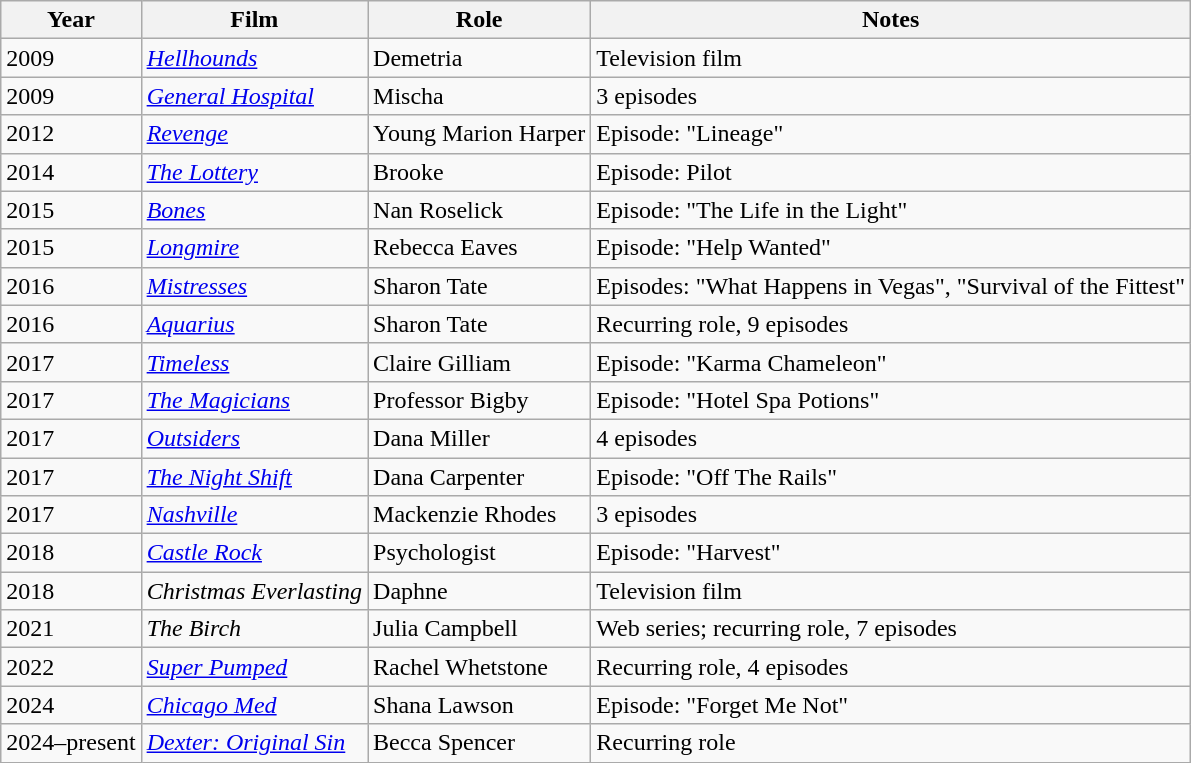<table class="wikitable">
<tr>
<th>Year</th>
<th>Film</th>
<th>Role</th>
<th>Notes</th>
</tr>
<tr>
<td>2009</td>
<td><em><a href='#'>Hellhounds</a></em></td>
<td>Demetria</td>
<td>Television film</td>
</tr>
<tr>
<td>2009</td>
<td><em><a href='#'>General Hospital</a></em></td>
<td>Mischa</td>
<td>3 episodes</td>
</tr>
<tr>
<td>2012</td>
<td><em><a href='#'>Revenge</a></em></td>
<td>Young Marion Harper</td>
<td>Episode: "Lineage"</td>
</tr>
<tr>
<td>2014</td>
<td><em><a href='#'>The Lottery</a></em></td>
<td>Brooke</td>
<td>Episode: Pilot</td>
</tr>
<tr>
<td>2015</td>
<td><em><a href='#'>Bones</a></em></td>
<td>Nan Roselick</td>
<td>Episode: "The Life in the Light"</td>
</tr>
<tr>
<td>2015</td>
<td><em><a href='#'>Longmire</a></em></td>
<td>Rebecca Eaves</td>
<td>Episode: "Help Wanted"</td>
</tr>
<tr>
<td>2016</td>
<td><em><a href='#'>Mistresses</a></em></td>
<td>Sharon Tate</td>
<td>Episodes: "What Happens in Vegas", "Survival of the Fittest"</td>
</tr>
<tr>
<td>2016</td>
<td><em><a href='#'>Aquarius</a></em></td>
<td>Sharon Tate</td>
<td>Recurring role, 9 episodes</td>
</tr>
<tr>
<td>2017</td>
<td><em><a href='#'>Timeless</a></em></td>
<td>Claire Gilliam</td>
<td>Episode: "Karma Chameleon"</td>
</tr>
<tr>
<td>2017</td>
<td><em><a href='#'>The Magicians</a></em></td>
<td>Professor Bigby</td>
<td>Episode: "Hotel Spa Potions"</td>
</tr>
<tr>
<td>2017</td>
<td><em><a href='#'>Outsiders</a></em></td>
<td>Dana Miller</td>
<td>4 episodes</td>
</tr>
<tr>
<td>2017</td>
<td><em><a href='#'>The Night Shift</a></em></td>
<td>Dana Carpenter</td>
<td>Episode: "Off The Rails"</td>
</tr>
<tr>
<td>2017</td>
<td><em><a href='#'>Nashville</a></em></td>
<td>Mackenzie Rhodes</td>
<td>3 episodes</td>
</tr>
<tr>
<td>2018</td>
<td><em><a href='#'>Castle Rock</a></em></td>
<td>Psychologist</td>
<td>Episode: "Harvest"</td>
</tr>
<tr>
<td>2018</td>
<td><em>Christmas Everlasting</em></td>
<td>Daphne</td>
<td>Television film</td>
</tr>
<tr>
<td>2021</td>
<td><em>The Birch</em></td>
<td>Julia Campbell</td>
<td>Web series; recurring role, 7 episodes</td>
</tr>
<tr>
<td>2022</td>
<td><em><a href='#'>Super Pumped</a></em></td>
<td>Rachel Whetstone</td>
<td>Recurring role, 4 episodes</td>
</tr>
<tr>
<td>2024</td>
<td><em><a href='#'>Chicago Med</a></em></td>
<td>Shana Lawson</td>
<td>Episode: "Forget Me Not"</td>
</tr>
<tr>
<td>2024–present</td>
<td><em><a href='#'>Dexter: Original Sin</a></em></td>
<td>Becca Spencer</td>
<td>Recurring role</td>
</tr>
</table>
